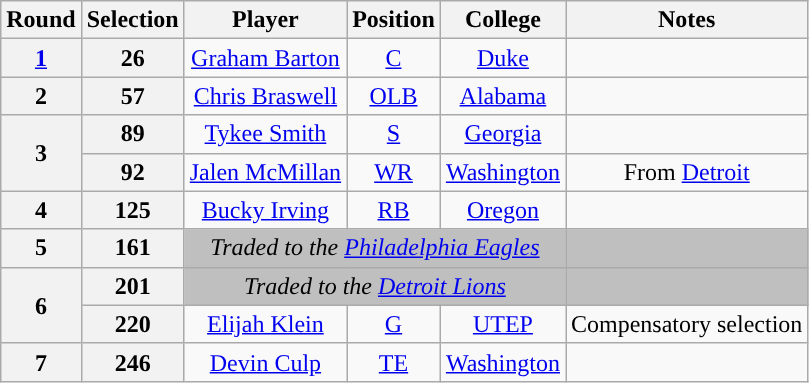<table class="wikitable" style="text-align:center">
<tr>
<th>Round</th>
<th>Selection</th>
<th>Player</th>
<th>Position</th>
<th>College</th>
<th>Notes</th>
</tr>
<tr>
<th><a href='#'>1</a></th>
<th>26</th>
<td><a href='#'>Graham Barton</a></td>
<td><a href='#'>C</a></td>
<td><a href='#'>Duke</a></td>
<td></td>
</tr>
<tr>
<th>2</th>
<th>57</th>
<td><a href='#'>Chris Braswell</a></td>
<td><a href='#'>OLB</a></td>
<td><a href='#'>Alabama</a></td>
<td></td>
</tr>
<tr>
<th rowspan="2">3</th>
<th>89</th>
<td><a href='#'>Tykee Smith</a></td>
<td><a href='#'>S</a></td>
<td><a href='#'>Georgia</a></td>
<td></td>
</tr>
<tr>
<th>92</th>
<td><a href='#'>Jalen McMillan</a></td>
<td><a href='#'>WR</a></td>
<td><a href='#'>Washington</a></td>
<td>From <a href='#'>Detroit</a></td>
</tr>
<tr>
<th>4</th>
<th>125</th>
<td><a href='#'>Bucky Irving</a></td>
<td><a href='#'>RB</a></td>
<td><a href='#'>Oregon</a></td>
<td></td>
</tr>
<tr>
<th>5</th>
<th>161</th>
<td colspan="3" style="background:#BFBFBF"><em>Traded to the <a href='#'>Philadelphia Eagles</a></em></td>
<td style="background:#BFBFBF"></td>
</tr>
<tr>
<th rowspan="2">6</th>
<th>201</th>
<td colspan="3" style="background:#BFBFBF"><em>Traded to the <a href='#'>Detroit Lions</a></em></td>
<td style="background:#BFBFBF"></td>
</tr>
<tr>
<th>220</th>
<td><a href='#'>Elijah Klein</a></td>
<td><a href='#'>G</a></td>
<td><a href='#'>UTEP</a></td>
<td>Compensatory selection</td>
</tr>
<tr>
<th>7</th>
<th>246</th>
<td><a href='#'>Devin Culp</a></td>
<td><a href='#'>TE</a></td>
<td><a href='#'>Washington</a></td>
<td></td>
</tr>
</table>
